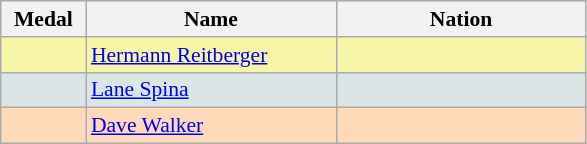<table class=wikitable style="border:1px solid #AAAAAA;font-size:90%">
<tr bgcolor="#E4E4E4">
<th width=50>Medal</th>
<th width=160>Name</th>
<th width=160>Nation</th>
</tr>
<tr bgcolor="#F7F6A8">
<td align="center"></td>
<td><a href='#'>Hermann Reitberger</a></td>
<td></td>
</tr>
<tr bgcolor="#DCE5E5">
<td align="center"></td>
<td><a href='#'>Lane Spina</a></td>
<td></td>
</tr>
<tr bgcolor="#FFDAB9">
<td align="center"></td>
<td><a href='#'>Dave Walker</a></td>
<td></td>
</tr>
</table>
